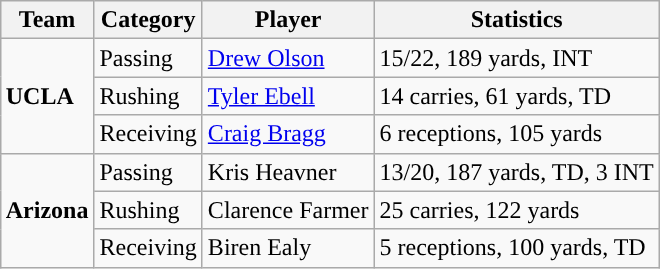<table class="wikitable" style="float: right;">
<tr>
<th>Team</th>
<th>Category</th>
<th>Player</th>
<th>Statistics</th>
</tr>
<tr>
<td rowspan=3><strong>UCLA</strong></td>
<td>Passing</td>
<td><a href='#'>Drew Olson</a></td>
<td>15/22, 189 yards, INT</td>
</tr>
<tr>
<td>Rushing</td>
<td><a href='#'>Tyler Ebell</a></td>
<td>14 carries, 61 yards, TD</td>
</tr>
<tr>
<td>Receiving</td>
<td><a href='#'>Craig Bragg</a></td>
<td>6 receptions, 105 yards</td>
</tr>
<tr>
<td rowspan=3><strong>Arizona</strong></td>
<td>Passing</td>
<td>Kris Heavner</td>
<td>13/20, 187 yards, TD, 3 INT</td>
</tr>
<tr>
<td>Rushing</td>
<td>Clarence Farmer</td>
<td>25 carries, 122 yards</td>
</tr>
<tr>
<td>Receiving</td>
<td>Biren Ealy</td>
<td>5 receptions, 100 yards, TD</td>
</tr>
</table>
